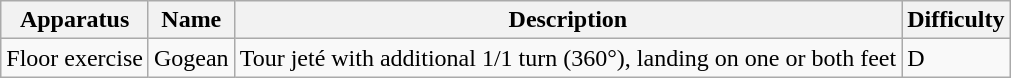<table class="wikitable">
<tr>
<th>Apparatus</th>
<th>Name</th>
<th>Description</th>
<th>Difficulty</th>
</tr>
<tr>
<td>Floor exercise</td>
<td>Gogean</td>
<td>Tour jeté with additional 1/1 turn (360°), landing on one or both feet</td>
<td>D</td>
</tr>
</table>
